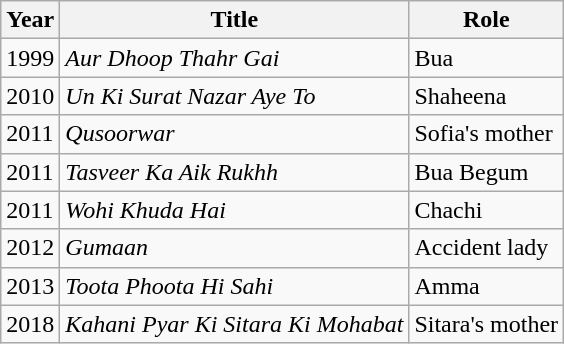<table class="wikitable sortable plainrowheaders">
<tr style="text-align:center;">
<th scope="col">Year</th>
<th scope="col">Title</th>
<th scope="col">Role</th>
</tr>
<tr>
<td>1999</td>
<td><em>Aur Dhoop Thahr Gai</em></td>
<td>Bua</td>
</tr>
<tr>
<td>2010</td>
<td><em>Un Ki Surat Nazar Aye To</em></td>
<td>Shaheena</td>
</tr>
<tr>
<td>2011</td>
<td><em>Qusoorwar</em></td>
<td>Sofia's mother</td>
</tr>
<tr>
<td>2011</td>
<td><em>Tasveer Ka Aik Rukhh</em></td>
<td>Bua Begum</td>
</tr>
<tr>
<td>2011</td>
<td><em>Wohi Khuda Hai</em></td>
<td>Chachi</td>
</tr>
<tr>
<td>2012</td>
<td><em>Gumaan</em></td>
<td>Accident lady</td>
</tr>
<tr>
<td>2013</td>
<td><em>Toota Phoota Hi Sahi</em></td>
<td>Amma</td>
</tr>
<tr>
<td>2018</td>
<td><em>Kahani Pyar Ki Sitara Ki Mohabat</em></td>
<td>Sitara's mother</td>
</tr>
</table>
